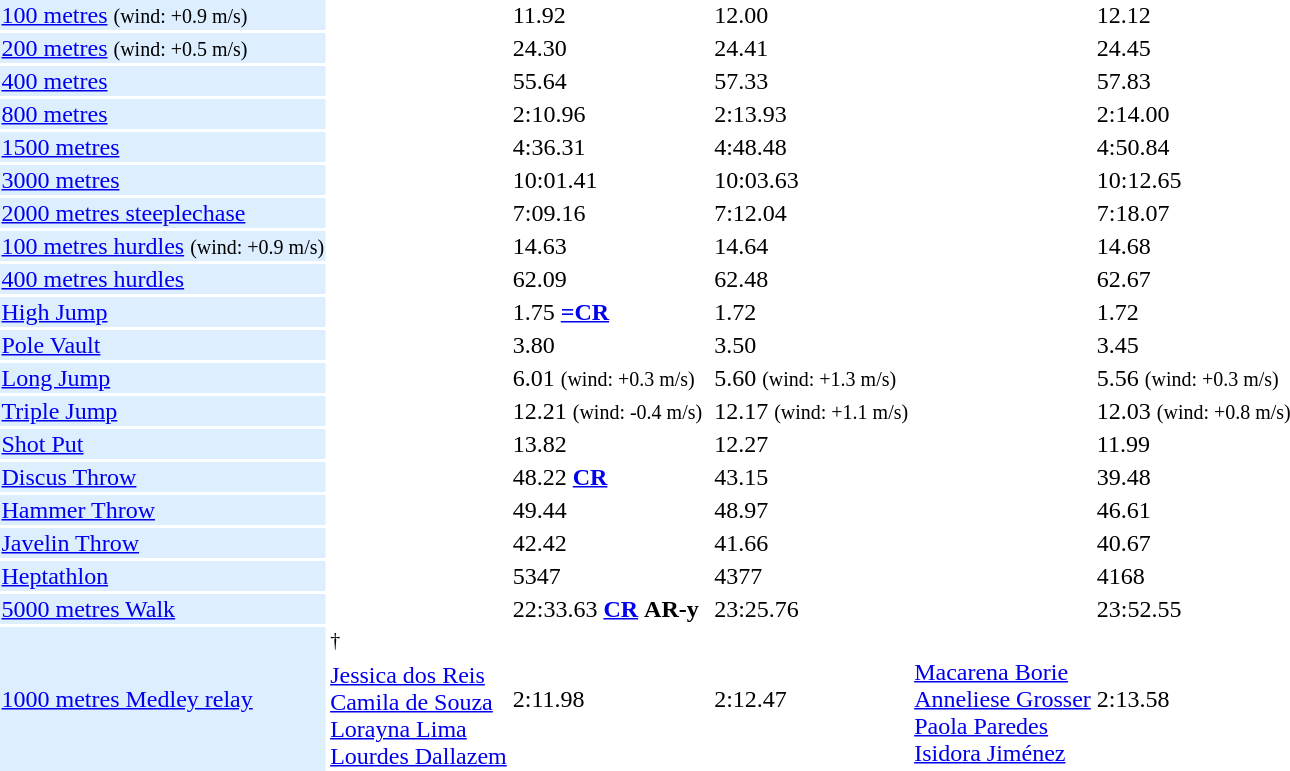<table>
<tr>
<td bgcolor = DDEEFF><a href='#'>100 metres</a>  <small>(wind: +0.9 m/s)</small></td>
<td></td>
<td>11.92</td>
<td></td>
<td>12.00</td>
<td></td>
<td>12.12</td>
</tr>
<tr>
<td bgcolor = DDEEFF><a href='#'>200 metres</a>  <small>(wind: +0.5 m/s)</small></td>
<td></td>
<td>24.30</td>
<td></td>
<td>24.41</td>
<td></td>
<td>24.45</td>
</tr>
<tr>
<td bgcolor = DDEEFF><a href='#'>400 metres</a></td>
<td></td>
<td>55.64</td>
<td></td>
<td>57.33</td>
<td></td>
<td>57.83</td>
</tr>
<tr>
<td bgcolor = DDEEFF><a href='#'>800 metres</a></td>
<td></td>
<td>2:10.96</td>
<td></td>
<td>2:13.93</td>
<td></td>
<td>2:14.00</td>
</tr>
<tr>
<td bgcolor = DDEEFF><a href='#'>1500 metres</a></td>
<td></td>
<td>4:36.31</td>
<td></td>
<td>4:48.48</td>
<td></td>
<td>4:50.84</td>
</tr>
<tr>
<td bgcolor = DDEEFF><a href='#'>3000 metres</a></td>
<td></td>
<td>10:01.41</td>
<td></td>
<td>10:03.63</td>
<td></td>
<td>10:12.65</td>
</tr>
<tr>
<td bgcolor = DDEEFF><a href='#'>2000 metres steeplechase</a></td>
<td></td>
<td>7:09.16</td>
<td></td>
<td>7:12.04</td>
<td></td>
<td>7:18.07</td>
</tr>
<tr>
<td bgcolor = DDEEFF><a href='#'>100 metres hurdles</a>  <small>(wind: +0.9 m/s)</small></td>
<td></td>
<td>14.63</td>
<td></td>
<td>14.64</td>
<td></td>
<td>14.68</td>
</tr>
<tr>
<td bgcolor = DDEEFF><a href='#'>400 metres hurdles</a></td>
<td></td>
<td>62.09</td>
<td></td>
<td>62.48</td>
<td></td>
<td>62.67</td>
</tr>
<tr>
<td bgcolor = DDEEFF><a href='#'>High Jump</a></td>
<td></td>
<td>1.75 <strong><a href='#'>=CR</a></strong></td>
<td></td>
<td>1.72</td>
<td></td>
<td>1.72</td>
</tr>
<tr>
<td bgcolor = DDEEFF><a href='#'>Pole Vault</a></td>
<td></td>
<td>3.80</td>
<td></td>
<td>3.50</td>
<td></td>
<td>3.45</td>
</tr>
<tr>
<td bgcolor = DDEEFF><a href='#'>Long Jump</a></td>
<td></td>
<td>6.01 <small>(wind: +0.3 m/s)</small></td>
<td></td>
<td>5.60 <small>(wind: +1.3 m/s)</small></td>
<td></td>
<td>5.56 <small>(wind: +0.3 m/s)</small></td>
</tr>
<tr>
<td bgcolor = DDEEFF><a href='#'>Triple Jump</a></td>
<td></td>
<td>12.21  <small>(wind: -0.4 m/s)</small></td>
<td></td>
<td>12.17 <small>(wind: +1.1 m/s)</small></td>
<td></td>
<td>12.03 <small>(wind: +0.8 m/s)</small></td>
</tr>
<tr>
<td bgcolor = DDEEFF><a href='#'>Shot Put</a></td>
<td></td>
<td>13.82</td>
<td></td>
<td>12.27</td>
<td></td>
<td>11.99</td>
</tr>
<tr>
<td bgcolor = DDEEFF><a href='#'>Discus Throw</a></td>
<td></td>
<td>48.22 <strong><a href='#'>CR</a></strong></td>
<td></td>
<td>43.15</td>
<td></td>
<td>39.48</td>
</tr>
<tr>
<td bgcolor = DDEEFF><a href='#'>Hammer Throw</a></td>
<td></td>
<td>49.44</td>
<td></td>
<td>48.97</td>
<td></td>
<td>46.61</td>
</tr>
<tr>
<td bgcolor = DDEEFF><a href='#'>Javelin Throw</a></td>
<td></td>
<td>42.42</td>
<td></td>
<td>41.66</td>
<td></td>
<td>40.67</td>
</tr>
<tr>
<td bgcolor = DDEEFF><a href='#'>Heptathlon</a></td>
<td></td>
<td>5347</td>
<td></td>
<td>4377</td>
<td></td>
<td>4168</td>
</tr>
<tr>
<td bgcolor = DDEEFF><a href='#'>5000 metres Walk</a></td>
<td></td>
<td>22:33.63 <strong><a href='#'>CR</a></strong> <strong>AR-y</strong></td>
<td></td>
<td>23:25.76</td>
<td></td>
<td>23:52.55</td>
</tr>
<tr>
<td bgcolor = DDEEFF><a href='#'>1000 metres Medley relay</a></td>
<td><sup>†</sup> <br> <a href='#'>Jessica dos Reis</a> <br> <a href='#'>Camila de Souza</a>  <br> <a href='#'>Lorayna Lima</a> <br> <a href='#'>Lourdes Dallazem</a></td>
<td>2:11.98</td>
<td></td>
<td>2:12.47</td>
<td> <br> <a href='#'>Macarena Borie</a> <br> <a href='#'>Anneliese Grosser</a> <br> <a href='#'>Paola Paredes</a> <br> <a href='#'>Isidora Jiménez</a></td>
<td>2:13.58</td>
</tr>
</table>
